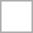<table style="border:solid 1px #aaa;" cellpadding="10" cellspacing="0">
<tr>
<td></td>
</tr>
</table>
